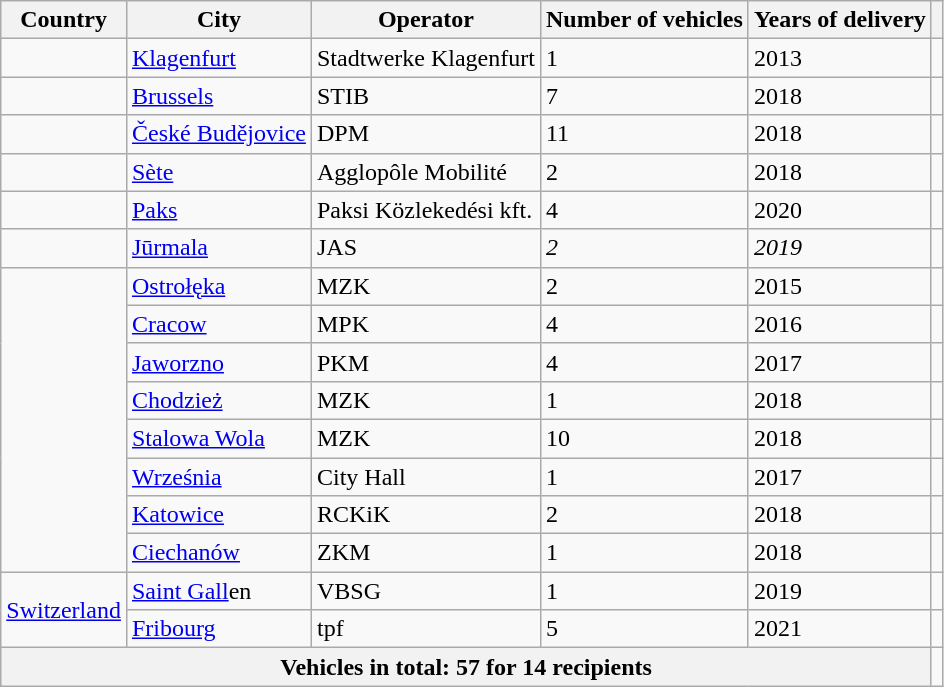<table class="wikitable sortable">
<tr>
<th>Country</th>
<th>City</th>
<th>Operator</th>
<th>Number of vehicles</th>
<th>Years of delivery</th>
<th></th>
</tr>
<tr>
<td></td>
<td><a href='#'>Klagenfurt</a></td>
<td>Stadtwerke Klagenfurt</td>
<td>1</td>
<td>2013</td>
<td></td>
</tr>
<tr>
<td></td>
<td><a href='#'>Brussels</a></td>
<td>STIB</td>
<td>7</td>
<td>2018</td>
<td></td>
</tr>
<tr>
<td></td>
<td><a href='#'>České Budějovice</a></td>
<td>DPM</td>
<td>11</td>
<td>2018</td>
<td></td>
</tr>
<tr>
<td></td>
<td><a href='#'>Sète</a></td>
<td>Agglopôle Mobilité</td>
<td>2</td>
<td>2018</td>
<td></td>
</tr>
<tr>
<td></td>
<td><a href='#'>Paks</a></td>
<td>Paksi Közlekedési kft.</td>
<td>4</td>
<td>2020</td>
<td></td>
</tr>
<tr>
<td></td>
<td><a href='#'>Jūrmala</a></td>
<td>JAS</td>
<td><em>2</em></td>
<td><em>2019</em></td>
<td></td>
</tr>
<tr>
<td rowspan="8"></td>
<td><a href='#'>Ostrołęka</a></td>
<td>MZK</td>
<td>2</td>
<td>2015</td>
<td></td>
</tr>
<tr>
<td><a href='#'>Cracow</a></td>
<td>MPK</td>
<td>4</td>
<td>2016</td>
<td></td>
</tr>
<tr>
<td><a href='#'>Jaworzno</a></td>
<td>PKM</td>
<td>4</td>
<td>2017</td>
<td></td>
</tr>
<tr>
<td><a href='#'>Chodzież</a></td>
<td>MZK</td>
<td>1</td>
<td>2018</td>
<td></td>
</tr>
<tr>
<td><a href='#'>Stalowa Wola</a></td>
<td>MZK</td>
<td>10</td>
<td>2018</td>
<td></td>
</tr>
<tr>
<td><a href='#'>Września</a></td>
<td>City Hall</td>
<td>1</td>
<td>2017</td>
<td></td>
</tr>
<tr>
<td><a href='#'>Katowice</a></td>
<td>RCKiK</td>
<td>2</td>
<td>2018</td>
<td></td>
</tr>
<tr>
<td><a href='#'>Ciechanów</a></td>
<td>ZKM</td>
<td>1</td>
<td>2018</td>
<td></td>
</tr>
<tr>
<td rowspan="2"><a href='#'>Switzerland</a></td>
<td><a href='#'>Saint Gall</a>en</td>
<td>VBSG</td>
<td>1</td>
<td>2019</td>
<td></td>
</tr>
<tr>
<td><a href='#'>Fribourg</a></td>
<td>tpf</td>
<td>5</td>
<td>2021</td>
<td></td>
</tr>
<tr>
<th colspan="5"><strong>Vehicles in total: 57 for 14 recipients</strong></th>
<td></td>
</tr>
</table>
